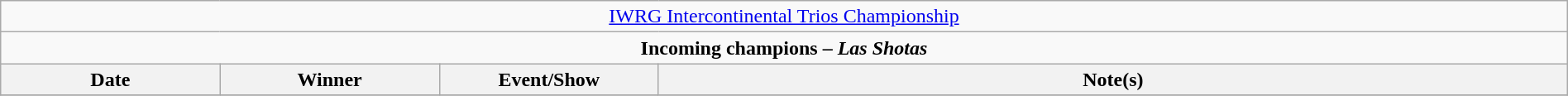<table class="wikitable" style="text-align:center; width:100%;">
<tr>
<td colspan="4" style="text-align: center;"><a href='#'>IWRG Intercontinental Trios Championship</a></td>
</tr>
<tr>
<td colspan="4" style="text-align: center;"><strong>Incoming champions – <em>Las Shotas</em> </strong></td>
</tr>
<tr>
<th width=14%>Date</th>
<th width=14%>Winner</th>
<th width=14%>Event/Show</th>
<th width=58%>Note(s)</th>
</tr>
<tr>
</tr>
</table>
